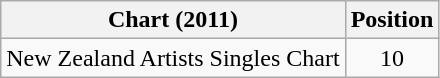<table class="wikitable sortable">
<tr>
<th>Chart (2011)</th>
<th>Position</th>
</tr>
<tr>
<td>New Zealand Artists Singles Chart</td>
<td align="center">10</td>
</tr>
</table>
